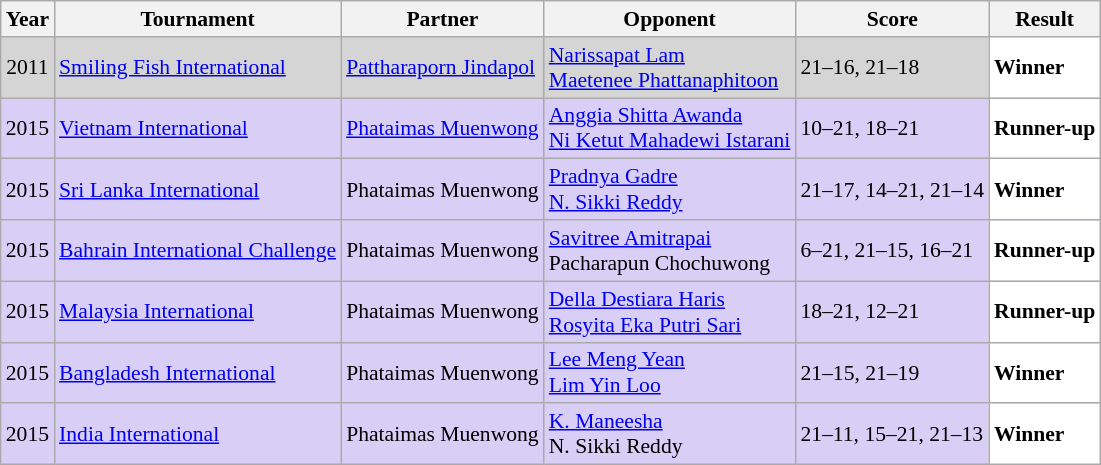<table class="sortable wikitable" style="font-size: 90%;">
<tr>
<th>Year</th>
<th>Tournament</th>
<th>Partner</th>
<th>Opponent</th>
<th>Score</th>
<th>Result</th>
</tr>
<tr style="background:#D5D5D5">
<td align="center">2011</td>
<td align="left"><a href='#'>Smiling Fish International</a></td>
<td align="left"> <a href='#'>Pattharaporn Jindapol</a></td>
<td align="left"> <a href='#'>Narissapat Lam</a><br> <a href='#'>Maetenee Phattanaphitoon</a></td>
<td align="left">21–16, 21–18</td>
<td style="text-align:left; background:white"> <strong>Winner</strong></td>
</tr>
<tr style="background:#D8CEF6">
<td align="center">2015</td>
<td align="left"><a href='#'>Vietnam International</a></td>
<td align="left"> <a href='#'>Phataimas Muenwong</a></td>
<td align="left"> <a href='#'>Anggia Shitta Awanda</a><br> <a href='#'>Ni Ketut Mahadewi Istarani</a></td>
<td align="left">10–21, 18–21</td>
<td style="text-align:left; background:white"> <strong>Runner-up</strong></td>
</tr>
<tr style="background:#D8CEF6">
<td align="center">2015</td>
<td align="left"><a href='#'>Sri Lanka International</a></td>
<td align="left"> Phataimas Muenwong</td>
<td align="left"> <a href='#'>Pradnya Gadre</a><br> <a href='#'>N. Sikki Reddy</a></td>
<td align="left">21–17, 14–21, 21–14</td>
<td style="text-align:left; background:white"> <strong>Winner</strong></td>
</tr>
<tr style="background:#D8CEF6">
<td align="center">2015</td>
<td align="left"><a href='#'>Bahrain International Challenge</a></td>
<td align="left"> Phataimas Muenwong</td>
<td align="left"> <a href='#'>Savitree Amitrapai</a><br> Pacharapun Chochuwong</td>
<td align="left">6–21, 21–15, 16–21</td>
<td style="text-align:left; background:white"> <strong>Runner-up</strong></td>
</tr>
<tr style="background:#D8CEF6">
<td align="center">2015</td>
<td align="left"><a href='#'>Malaysia International</a></td>
<td align="left"> Phataimas Muenwong</td>
<td align="left"> <a href='#'>Della Destiara Haris</a><br> <a href='#'>Rosyita Eka Putri Sari</a></td>
<td align="left">18–21, 12–21</td>
<td style="text-align:left; background:white"> <strong>Runner-up</strong></td>
</tr>
<tr style="background:#D8CEF6">
<td align="center">2015</td>
<td align="left"><a href='#'>Bangladesh International</a></td>
<td align="left"> Phataimas Muenwong</td>
<td align="left"> <a href='#'>Lee Meng Yean</a><br> <a href='#'>Lim Yin Loo</a></td>
<td align="left">21–15, 21–19</td>
<td style="text-align:left; background:white"> <strong>Winner</strong></td>
</tr>
<tr style="background:#D8CEF6">
<td align="center">2015</td>
<td align="left"><a href='#'>India International</a></td>
<td align="left"> Phataimas Muenwong</td>
<td align="left"> <a href='#'>K. Maneesha</a><br> N. Sikki Reddy</td>
<td align="left">21–11, 15–21, 21–13</td>
<td style="text-align:left; background:white"> <strong>Winner</strong></td>
</tr>
</table>
